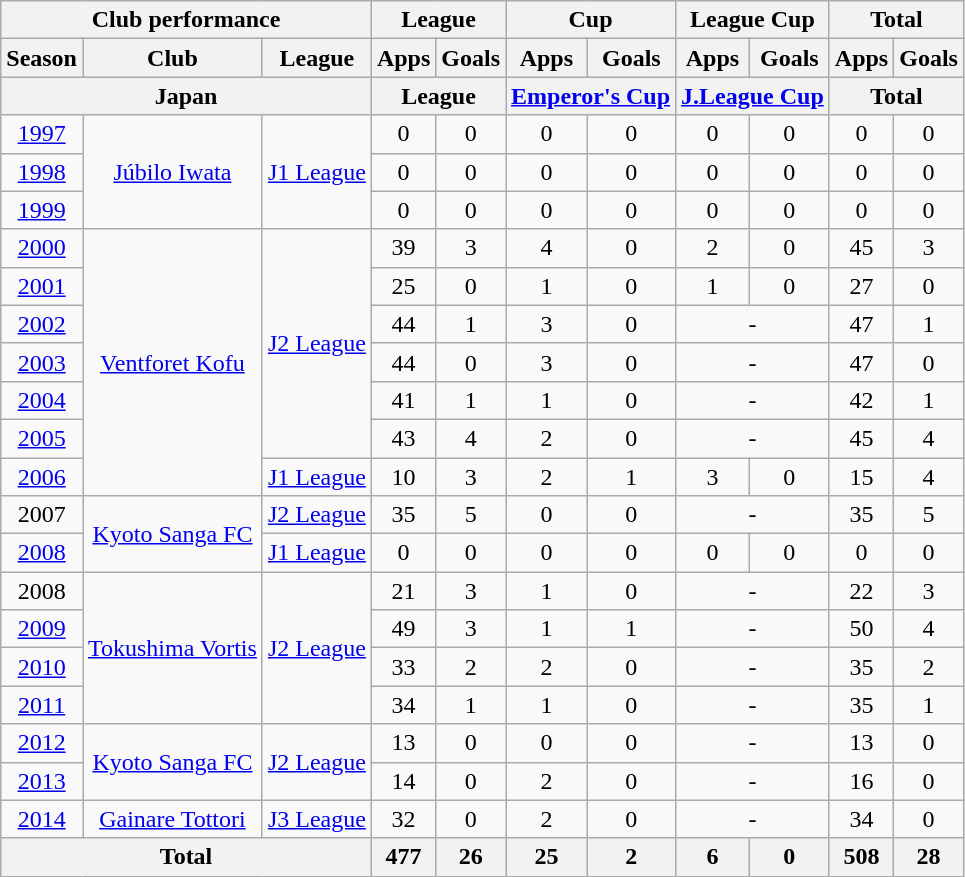<table class="wikitable" style="text-align:center;">
<tr>
<th colspan=3>Club performance</th>
<th colspan=2>League</th>
<th colspan=2>Cup</th>
<th colspan=2>League Cup</th>
<th colspan=2>Total</th>
</tr>
<tr>
<th>Season</th>
<th>Club</th>
<th>League</th>
<th>Apps</th>
<th>Goals</th>
<th>Apps</th>
<th>Goals</th>
<th>Apps</th>
<th>Goals</th>
<th>Apps</th>
<th>Goals</th>
</tr>
<tr>
<th colspan=3>Japan</th>
<th colspan=2>League</th>
<th colspan=2><a href='#'>Emperor's Cup</a></th>
<th colspan=2><a href='#'>J.League Cup</a></th>
<th colspan=2>Total</th>
</tr>
<tr>
<td><a href='#'>1997</a></td>
<td rowspan="3"><a href='#'>Júbilo Iwata</a></td>
<td rowspan="3"><a href='#'>J1 League</a></td>
<td>0</td>
<td>0</td>
<td>0</td>
<td>0</td>
<td>0</td>
<td>0</td>
<td>0</td>
<td>0</td>
</tr>
<tr>
<td><a href='#'>1998</a></td>
<td>0</td>
<td>0</td>
<td>0</td>
<td>0</td>
<td>0</td>
<td>0</td>
<td>0</td>
<td>0</td>
</tr>
<tr>
<td><a href='#'>1999</a></td>
<td>0</td>
<td>0</td>
<td>0</td>
<td>0</td>
<td>0</td>
<td>0</td>
<td>0</td>
<td>0</td>
</tr>
<tr>
<td><a href='#'>2000</a></td>
<td rowspan="7"><a href='#'>Ventforet Kofu</a></td>
<td rowspan="6"><a href='#'>J2 League</a></td>
<td>39</td>
<td>3</td>
<td>4</td>
<td>0</td>
<td>2</td>
<td>0</td>
<td>45</td>
<td>3</td>
</tr>
<tr>
<td><a href='#'>2001</a></td>
<td>25</td>
<td>0</td>
<td>1</td>
<td>0</td>
<td>1</td>
<td>0</td>
<td>27</td>
<td>0</td>
</tr>
<tr>
<td><a href='#'>2002</a></td>
<td>44</td>
<td>1</td>
<td>3</td>
<td>0</td>
<td colspan="2">-</td>
<td>47</td>
<td>1</td>
</tr>
<tr>
<td><a href='#'>2003</a></td>
<td>44</td>
<td>0</td>
<td>3</td>
<td>0</td>
<td colspan="2">-</td>
<td>47</td>
<td>0</td>
</tr>
<tr>
<td><a href='#'>2004</a></td>
<td>41</td>
<td>1</td>
<td>1</td>
<td>0</td>
<td colspan="2">-</td>
<td>42</td>
<td>1</td>
</tr>
<tr>
<td><a href='#'>2005</a></td>
<td>43</td>
<td>4</td>
<td>2</td>
<td>0</td>
<td colspan="2">-</td>
<td>45</td>
<td>4</td>
</tr>
<tr>
<td><a href='#'>2006</a></td>
<td><a href='#'>J1 League</a></td>
<td>10</td>
<td>3</td>
<td>2</td>
<td>1</td>
<td>3</td>
<td>0</td>
<td>15</td>
<td>4</td>
</tr>
<tr>
<td>2007</td>
<td rowspan="2"><a href='#'>Kyoto Sanga FC</a></td>
<td><a href='#'>J2 League</a></td>
<td>35</td>
<td>5</td>
<td>0</td>
<td>0</td>
<td colspan="2">-</td>
<td>35</td>
<td>5</td>
</tr>
<tr>
<td><a href='#'>2008</a></td>
<td><a href='#'>J1 League</a></td>
<td>0</td>
<td>0</td>
<td>0</td>
<td>0</td>
<td>0</td>
<td>0</td>
<td>0</td>
<td>0</td>
</tr>
<tr>
<td>2008</td>
<td rowspan="4"><a href='#'>Tokushima Vortis</a></td>
<td rowspan="4"><a href='#'>J2 League</a></td>
<td>21</td>
<td>3</td>
<td>1</td>
<td>0</td>
<td colspan="2">-</td>
<td>22</td>
<td>3</td>
</tr>
<tr>
<td><a href='#'>2009</a></td>
<td>49</td>
<td>3</td>
<td>1</td>
<td>1</td>
<td colspan="2">-</td>
<td>50</td>
<td>4</td>
</tr>
<tr>
<td><a href='#'>2010</a></td>
<td>33</td>
<td>2</td>
<td>2</td>
<td>0</td>
<td colspan="2">-</td>
<td>35</td>
<td>2</td>
</tr>
<tr>
<td><a href='#'>2011</a></td>
<td>34</td>
<td>1</td>
<td>1</td>
<td>0</td>
<td colspan="2">-</td>
<td>35</td>
<td>1</td>
</tr>
<tr>
<td><a href='#'>2012</a></td>
<td rowspan="2"><a href='#'>Kyoto Sanga FC</a></td>
<td rowspan="2"><a href='#'>J2 League</a></td>
<td>13</td>
<td>0</td>
<td>0</td>
<td>0</td>
<td colspan="2">-</td>
<td>13</td>
<td>0</td>
</tr>
<tr>
<td><a href='#'>2013</a></td>
<td>14</td>
<td>0</td>
<td>2</td>
<td>0</td>
<td colspan="2">-</td>
<td>16</td>
<td>0</td>
</tr>
<tr>
<td><a href='#'>2014</a></td>
<td><a href='#'>Gainare Tottori</a></td>
<td><a href='#'>J3 League</a></td>
<td>32</td>
<td>0</td>
<td>2</td>
<td>0</td>
<td colspan="2">-</td>
<td>34</td>
<td>0</td>
</tr>
<tr>
<th colspan=3>Total</th>
<th>477</th>
<th>26</th>
<th>25</th>
<th>2</th>
<th>6</th>
<th>0</th>
<th>508</th>
<th>28</th>
</tr>
</table>
